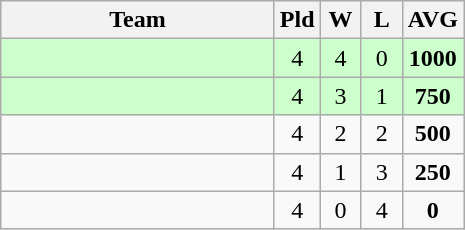<table class="wikitable" style="text-align:center;">
<tr>
<th width=175>Team</th>
<th width=20 abbr="Played">Pld</th>
<th width=20 abbr="Won">W</th>
<th width=20 abbr="Lost">L</th>
<th width=30 abbr="Average">AVG</th>
</tr>
<tr style="background:#ccffcc">
<td align=left></td>
<td>4</td>
<td>4</td>
<td>0</td>
<td><strong>1000</strong></td>
</tr>
<tr style="background:#ccffcc">
<td align=left></td>
<td>4</td>
<td>3</td>
<td>1</td>
<td><strong>750</strong></td>
</tr>
<tr>
<td align=left></td>
<td>4</td>
<td>2</td>
<td>2</td>
<td><strong>500</strong></td>
</tr>
<tr>
<td align=left></td>
<td>4</td>
<td>1</td>
<td>3</td>
<td><strong>250</strong></td>
</tr>
<tr>
<td align=left></td>
<td>4</td>
<td>0</td>
<td>4</td>
<td><strong>0</strong></td>
</tr>
</table>
